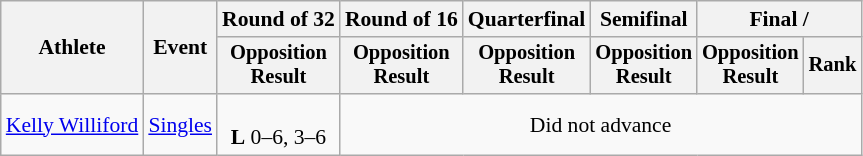<table class=wikitable style=font-size:90%;text-align:center>
<tr>
<th rowspan=2>Athlete</th>
<th rowspan=2>Event</th>
<th>Round of 32</th>
<th>Round of 16</th>
<th>Quarterfinal</th>
<th>Semifinal</th>
<th colspan=2>Final / </th>
</tr>
<tr style=font-size:95%>
<th>Opposition<br>Result</th>
<th>Opposition<br>Result</th>
<th>Opposition<br>Result</th>
<th>Opposition<br>Result</th>
<th>Opposition<br>Result</th>
<th>Rank</th>
</tr>
<tr>
<td align=left><a href='#'>Kelly Williford</a></td>
<td align=left><a href='#'>Singles</a></td>
<td><br><strong>L</strong> 0–6, 3–6</td>
<td colspan=6>Did not advance</td>
</tr>
</table>
